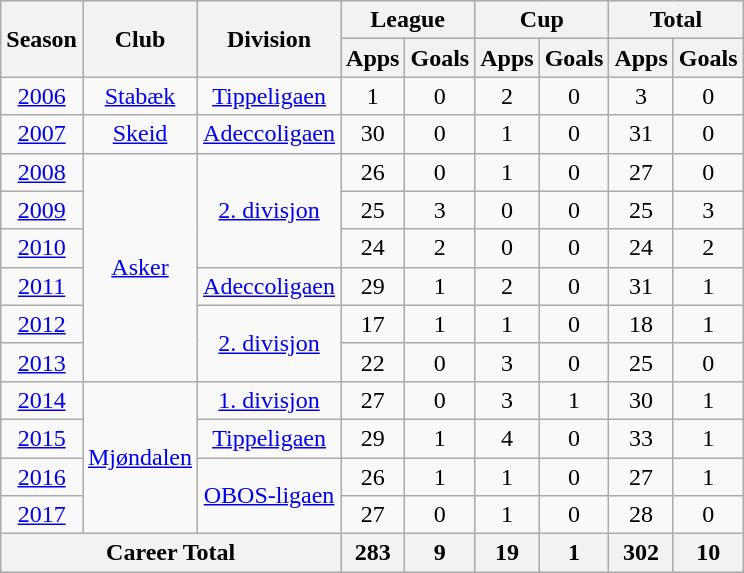<table class="wikitable" style="text-align: center;">
<tr>
<th rowspan="2">Season</th>
<th rowspan="2">Club</th>
<th rowspan="2">Division</th>
<th colspan="2">League</th>
<th colspan="2">Cup</th>
<th colspan="2">Total</th>
</tr>
<tr>
<th>Apps</th>
<th>Goals</th>
<th>Apps</th>
<th>Goals</th>
<th>Apps</th>
<th>Goals</th>
</tr>
<tr>
<td><a href='#'>2006</a></td>
<td rowspan="1" valign="center"><a href='#'>Stabæk</a></td>
<td rowspan="1" valign="center"><a href='#'>Tippeligaen</a></td>
<td>1</td>
<td>0</td>
<td>2</td>
<td>0</td>
<td>3</td>
<td>0</td>
</tr>
<tr>
<td><a href='#'>2007</a></td>
<td rowspan="1" valign="center"><a href='#'>Skeid</a></td>
<td rowspan="1" valign="center"><a href='#'>Adeccoligaen</a></td>
<td>30</td>
<td>0</td>
<td>1</td>
<td>0</td>
<td>31</td>
<td>0</td>
</tr>
<tr>
<td><a href='#'>2008</a></td>
<td rowspan="6" valign="center"><a href='#'>Asker</a></td>
<td rowspan="3" valign="center"><a href='#'>2. divisjon</a></td>
<td>26</td>
<td>0</td>
<td>1</td>
<td>0</td>
<td>27</td>
<td>0</td>
</tr>
<tr>
<td><a href='#'>2009</a></td>
<td>25</td>
<td>3</td>
<td>0</td>
<td>0</td>
<td>25</td>
<td>3</td>
</tr>
<tr>
<td><a href='#'>2010</a></td>
<td>24</td>
<td>2</td>
<td>0</td>
<td>0</td>
<td>24</td>
<td>2</td>
</tr>
<tr>
<td><a href='#'>2011</a></td>
<td rowspan="1" valign="center"><a href='#'>Adeccoligaen</a></td>
<td>29</td>
<td>1</td>
<td>2</td>
<td>0</td>
<td>31</td>
<td>1</td>
</tr>
<tr>
<td><a href='#'>2012</a></td>
<td rowspan="2" valign="center"><a href='#'>2. divisjon</a></td>
<td>17</td>
<td>1</td>
<td>1</td>
<td>0</td>
<td>18</td>
<td>1</td>
</tr>
<tr>
<td><a href='#'>2013</a></td>
<td>22</td>
<td>0</td>
<td>3</td>
<td>0</td>
<td>25</td>
<td>0</td>
</tr>
<tr>
<td><a href='#'>2014</a></td>
<td rowspan="4" valign="center"><a href='#'>Mjøndalen</a></td>
<td rowspan="1" valign="center"><a href='#'>1. divisjon</a></td>
<td>27</td>
<td>0</td>
<td>3</td>
<td>1</td>
<td>30</td>
<td>1</td>
</tr>
<tr>
<td><a href='#'>2015</a></td>
<td rowspan="1" valign="center"><a href='#'>Tippeligaen</a></td>
<td>29</td>
<td>1</td>
<td>4</td>
<td>0</td>
<td>33</td>
<td>1</td>
</tr>
<tr>
<td><a href='#'>2016</a></td>
<td rowspan="2" valign="center"><a href='#'>OBOS-ligaen</a></td>
<td>26</td>
<td>1</td>
<td>1</td>
<td>0</td>
<td>27</td>
<td>1</td>
</tr>
<tr>
<td><a href='#'>2017</a></td>
<td>27</td>
<td>0</td>
<td>1</td>
<td>0</td>
<td>28</td>
<td>0</td>
</tr>
<tr>
<th colspan="3">Career Total</th>
<th>283</th>
<th>9</th>
<th>19</th>
<th>1</th>
<th>302</th>
<th>10</th>
</tr>
</table>
